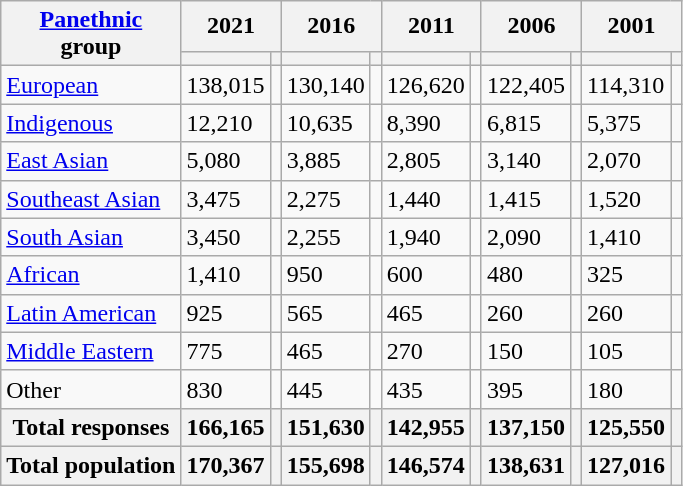<table class="wikitable collapsible sortable">
<tr>
<th rowspan="2"><a href='#'>Panethnic</a><br>group</th>
<th colspan="2">2021</th>
<th colspan="2">2016</th>
<th colspan="2">2011</th>
<th colspan="2">2006</th>
<th colspan="2">2001</th>
</tr>
<tr>
<th><a href='#'></a></th>
<th></th>
<th></th>
<th></th>
<th></th>
<th></th>
<th></th>
<th></th>
<th></th>
<th></th>
</tr>
<tr>
<td><a href='#'>European</a></td>
<td>138,015</td>
<td></td>
<td>130,140</td>
<td></td>
<td>126,620</td>
<td></td>
<td>122,405</td>
<td></td>
<td>114,310</td>
<td></td>
</tr>
<tr>
<td><a href='#'>Indigenous</a></td>
<td>12,210</td>
<td></td>
<td>10,635</td>
<td></td>
<td>8,390</td>
<td></td>
<td>6,815</td>
<td></td>
<td>5,375</td>
<td></td>
</tr>
<tr>
<td><a href='#'>East Asian</a></td>
<td>5,080</td>
<td></td>
<td>3,885</td>
<td></td>
<td>2,805</td>
<td></td>
<td>3,140</td>
<td></td>
<td>2,070</td>
<td></td>
</tr>
<tr>
<td><a href='#'>Southeast Asian</a></td>
<td>3,475</td>
<td></td>
<td>2,275</td>
<td></td>
<td>1,440</td>
<td></td>
<td>1,415</td>
<td></td>
<td>1,520</td>
<td></td>
</tr>
<tr>
<td><a href='#'>South Asian</a></td>
<td>3,450</td>
<td></td>
<td>2,255</td>
<td></td>
<td>1,940</td>
<td></td>
<td>2,090</td>
<td></td>
<td>1,410</td>
<td></td>
</tr>
<tr>
<td><a href='#'>African</a></td>
<td>1,410</td>
<td></td>
<td>950</td>
<td></td>
<td>600</td>
<td></td>
<td>480</td>
<td></td>
<td>325</td>
<td></td>
</tr>
<tr>
<td><a href='#'>Latin American</a></td>
<td>925</td>
<td></td>
<td>565</td>
<td></td>
<td>465</td>
<td></td>
<td>260</td>
<td></td>
<td>260</td>
<td></td>
</tr>
<tr>
<td><a href='#'>Middle Eastern</a></td>
<td>775</td>
<td></td>
<td>465</td>
<td></td>
<td>270</td>
<td></td>
<td>150</td>
<td></td>
<td>105</td>
<td></td>
</tr>
<tr>
<td>Other</td>
<td>830</td>
<td></td>
<td>445</td>
<td></td>
<td>435</td>
<td></td>
<td>395</td>
<td></td>
<td>180</td>
<td></td>
</tr>
<tr>
<th>Total responses</th>
<th>166,165</th>
<th></th>
<th>151,630</th>
<th></th>
<th>142,955</th>
<th></th>
<th>137,150</th>
<th></th>
<th>125,550</th>
<th></th>
</tr>
<tr>
<th>Total population</th>
<th>170,367</th>
<th></th>
<th>155,698</th>
<th></th>
<th>146,574</th>
<th></th>
<th>138,631</th>
<th></th>
<th>127,016</th>
<th></th>
</tr>
</table>
